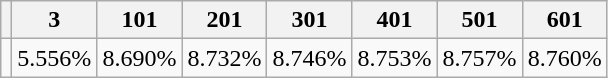<table class="wikitable">
<tr>
<th></th>
<th>3</th>
<th>101</th>
<th>201</th>
<th>301</th>
<th>401</th>
<th>501</th>
<th>601</th>
</tr>
<tr>
<td></td>
<td>5.556%</td>
<td>8.690%</td>
<td>8.732%</td>
<td>8.746%</td>
<td>8.753%</td>
<td>8.757%</td>
<td>8.760%</td>
</tr>
</table>
